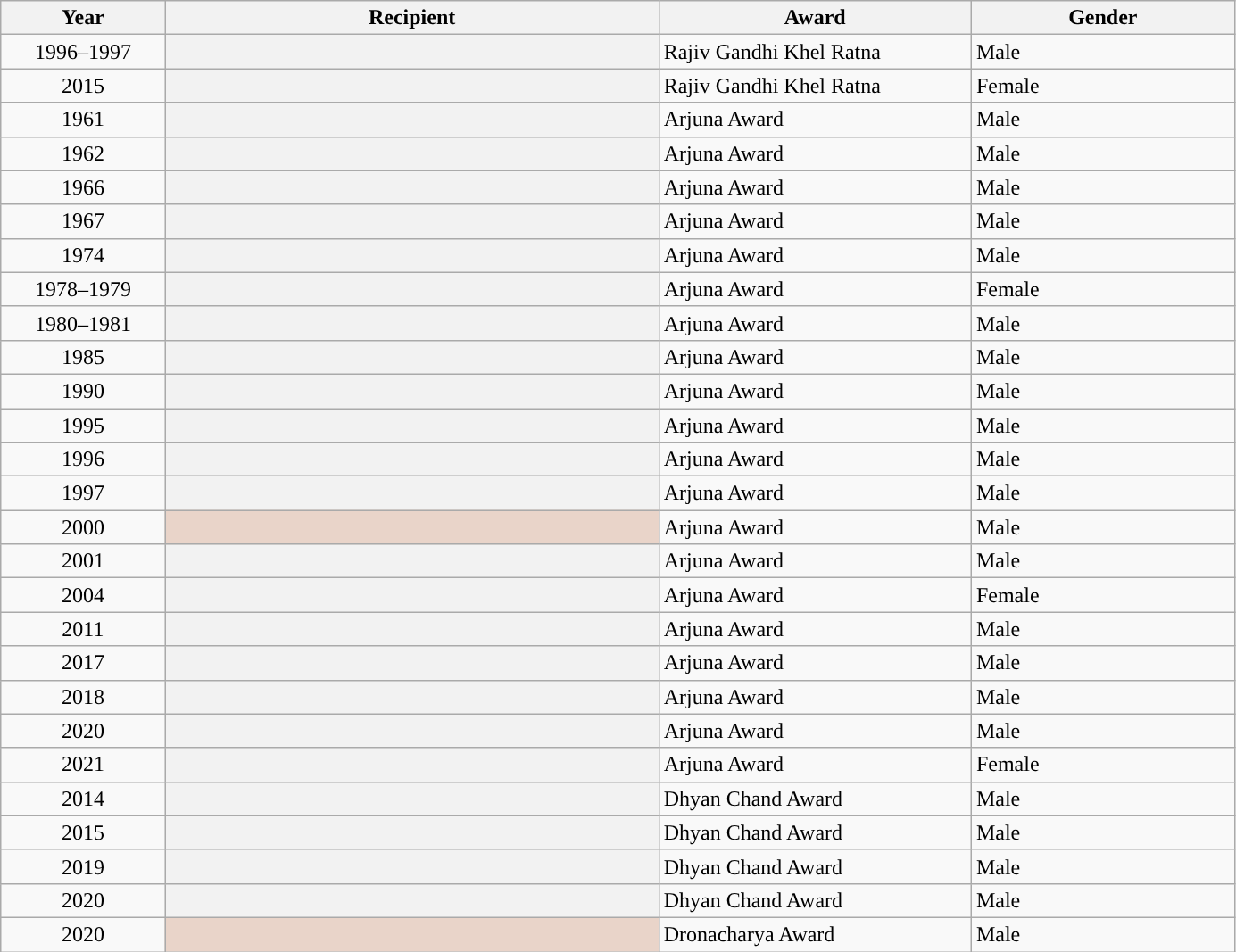<table class="wikitable plainrowheaders sortable" style="width:73%">
<tr>
<th scope="col" style="width:10%">Year</th>
<th scope="col" style="width:30%">Recipient</th>
<th scope="col" style="width:19%">Award</th>
<th scope="col" style="width:16%">Gender</th>
</tr>
<tr>
<td style="text-align:center;">1996–1997</td>
<th scope="row"></th>
<td>Rajiv Gandhi Khel Ratna</td>
<td>Male</td>
</tr>
<tr>
<td style="text-align:center;">2015</td>
<th scope="row"></th>
<td>Rajiv Gandhi Khel Ratna</td>
<td>Female</td>
</tr>
<tr>
<td style="text-align:center;">1961</td>
<th scope="row"></th>
<td>Arjuna Award</td>
<td>Male</td>
</tr>
<tr>
<td style="text-align:center;">1962</td>
<th scope="row"></th>
<td>Arjuna Award</td>
<td>Male</td>
</tr>
<tr>
<td style="text-align:center;">1966</td>
<th scope="row"></th>
<td>Arjuna Award</td>
<td>Male</td>
</tr>
<tr>
<td style="text-align:center;">1967</td>
<th scope="row"></th>
<td>Arjuna Award</td>
<td>Male</td>
</tr>
<tr>
<td style="text-align:center;">1974</td>
<th scope="row"></th>
<td>Arjuna Award</td>
<td>Male</td>
</tr>
<tr>
<td style="text-align:center;">1978–1979</td>
<th scope="row"></th>
<td>Arjuna Award</td>
<td>Female</td>
</tr>
<tr>
<td style="text-align:center;">1980–1981</td>
<th scope="row"></th>
<td>Arjuna Award</td>
<td>Male</td>
</tr>
<tr>
<td style="text-align:center;">1985</td>
<th scope="row"></th>
<td>Arjuna Award</td>
<td>Male</td>
</tr>
<tr>
<td style="text-align:center;">1990</td>
<th scope="row"></th>
<td>Arjuna Award</td>
<td>Male</td>
</tr>
<tr>
<td style="text-align:center;">1995</td>
<th scope="row"></th>
<td>Arjuna Award</td>
<td>Male</td>
</tr>
<tr>
<td style="text-align:center;">1996</td>
<th scope="row"></th>
<td>Arjuna Award</td>
<td>Male</td>
</tr>
<tr>
<td style="text-align:center;">1997</td>
<th scope="row"></th>
<td>Arjuna Award</td>
<td>Male</td>
</tr>
<tr>
<td style="text-align:center;">2000</td>
<th scope="row" style="background-color:#E9D4C9"> </th>
<td>Arjuna Award</td>
<td>Male</td>
</tr>
<tr>
<td style="text-align:center;">2001</td>
<th scope="row"></th>
<td>Arjuna Award</td>
<td>Male</td>
</tr>
<tr>
<td style="text-align:center;">2004</td>
<th scope="row"></th>
<td>Arjuna Award</td>
<td>Female</td>
</tr>
<tr>
<td style="text-align:center;">2011</td>
<th scope="row"></th>
<td>Arjuna Award</td>
<td>Male</td>
</tr>
<tr>
<td style="text-align:center;">2017</td>
<th scope="row"></th>
<td>Arjuna Award</td>
<td>Male</td>
</tr>
<tr>
<td style="text-align:center;">2018</td>
<th scope="row"></th>
<td>Arjuna Award</td>
<td>Male</td>
</tr>
<tr>
<td style="text-align:center;">2020</td>
<th scope="row"></th>
<td>Arjuna Award</td>
<td>Male</td>
</tr>
<tr>
<td style="text-align:center;">2021</td>
<th scope="row"></th>
<td>Arjuna Award</td>
<td>Female</td>
</tr>
<tr>
<td style="text-align:center;">2014</td>
<th scope="row"></th>
<td>Dhyan Chand Award</td>
<td>Male</td>
</tr>
<tr>
<td style="text-align:center;">2015</td>
<th scope="row"></th>
<td>Dhyan Chand Award</td>
<td>Male</td>
</tr>
<tr>
<td style="text-align:center;">2019</td>
<th scope="row"></th>
<td>Dhyan Chand Award</td>
<td>Male</td>
</tr>
<tr>
<td style="text-align:center;">2020</td>
<th scope="row"></th>
<td>Dhyan Chand Award</td>
<td>Male</td>
</tr>
<tr>
<td style="text-align:center;">2020</td>
<th scope="row" style="background-color:#E9D4C9"> </th>
<td>Dronacharya Award</td>
<td>Male</td>
</tr>
</table>
